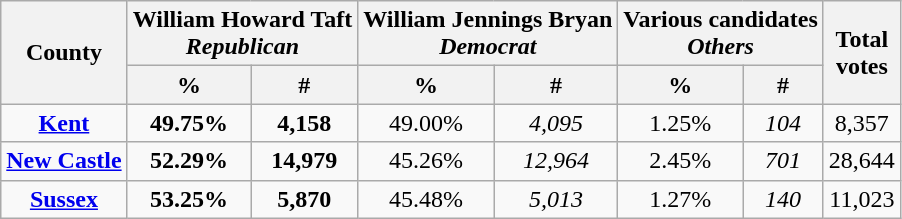<table class="wikitable sortable">
<tr>
<th rowspan="2" colspan="1" style="text-align:center">County</th>
<th colspan="2" style="text-align: center;" >William Howard Taft<br><em>Republican</em></th>
<th colspan="2" style="text-align: center;" >William Jennings Bryan<br><em>Democrat</em></th>
<th colspan="2" style="text-align: center;" >Various candidates<br><em>Others</em></th>
<th rowspan="2" colspan="1" style="text-align: center;">Total<br>votes</th>
</tr>
<tr>
<th colspan="1" style="text-align: center;" >%</th>
<th colspan="1" style="text-align: center;" >#</th>
<th colspan="1" style="text-align: center;" >%</th>
<th colspan="1" style="text-align: center;" >#</th>
<th colspan="1" style="text-align: center;" >%</th>
<th colspan="1" style="text-align: center;" >#</th>
</tr>
<tr>
<td align="center"  ><strong><a href='#'>Kent</a></strong></td>
<td align="center"><strong>49.75%</strong></td>
<td align="center"><strong>4,158</strong></td>
<td align="center">49.00%</td>
<td align="center"><em>4,095</em></td>
<td align="center">1.25%</td>
<td align="center"><em>104</em></td>
<td align="center">8,357</td>
</tr>
<tr>
<td align="center"  ><strong><a href='#'>New Castle</a></strong></td>
<td align="center"><strong>52.29%</strong></td>
<td align="center"><strong>14,979</strong></td>
<td align="center">45.26%</td>
<td align="center"><em>12,964</em></td>
<td align="center">2.45%</td>
<td align="center"><em>701</em></td>
<td align="center">28,644</td>
</tr>
<tr>
<td align="center"  ><strong><a href='#'>Sussex</a></strong></td>
<td align="center"><strong>53.25%</strong></td>
<td align="center"><strong>5,870</strong></td>
<td align="center">45.48%</td>
<td align="center"><em>5,013</em></td>
<td align="center">1.27%</td>
<td align="center"><em>140</em></td>
<td align="center">11,023</td>
</tr>
</table>
